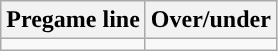<table class="wikitable">
<tr align="center">
<th>Pregame line</th>
<th>Over/under</th>
</tr>
<tr align="center">
<td></td>
<td></td>
</tr>
</table>
